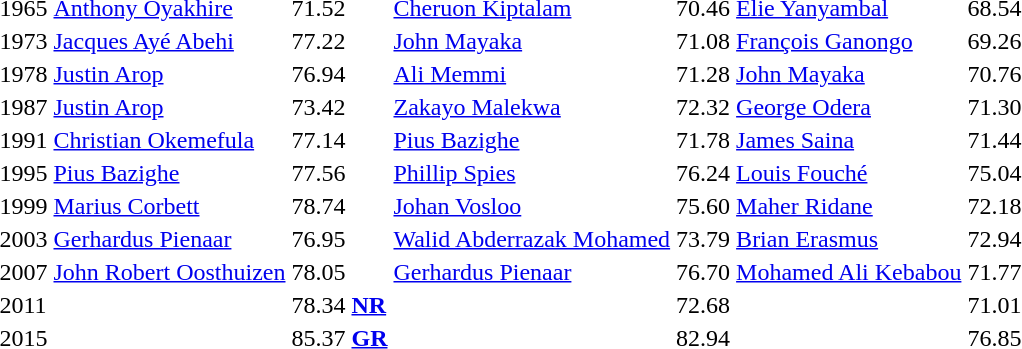<table>
<tr>
<td>1965</td>
<td><a href='#'>Anthony Oyakhire</a><br> </td>
<td>71.52</td>
<td><a href='#'>Cheruon Kiptalam</a><br> </td>
<td>70.46</td>
<td><a href='#'>Elie Yanyambal</a><br> </td>
<td>68.54</td>
</tr>
<tr>
<td>1973</td>
<td><a href='#'>Jacques Ayé Abehi</a><br> </td>
<td>77.22</td>
<td><a href='#'>John Mayaka</a><br> </td>
<td>71.08</td>
<td><a href='#'>François Ganongo</a><br> </td>
<td>69.26</td>
</tr>
<tr>
<td>1978</td>
<td><a href='#'>Justin Arop</a><br> </td>
<td>76.94</td>
<td><a href='#'>Ali Memmi</a><br> </td>
<td>71.28</td>
<td><a href='#'>John Mayaka</a><br> </td>
<td>70.76</td>
</tr>
<tr>
<td>1987</td>
<td><a href='#'>Justin Arop</a><br> </td>
<td>73.42</td>
<td><a href='#'>Zakayo Malekwa</a><br> </td>
<td>72.32</td>
<td><a href='#'>George Odera</a><br> </td>
<td>71.30</td>
</tr>
<tr>
<td>1991</td>
<td><a href='#'>Christian Okemefula</a><br> </td>
<td>77.14</td>
<td><a href='#'>Pius Bazighe</a><br> </td>
<td>71.78</td>
<td><a href='#'>James Saina</a><br> </td>
<td>71.44</td>
</tr>
<tr>
<td>1995</td>
<td><a href='#'>Pius Bazighe</a><br> </td>
<td>77.56</td>
<td><a href='#'>Phillip Spies</a><br> </td>
<td>76.24</td>
<td><a href='#'>Louis Fouché</a><br> </td>
<td>75.04</td>
</tr>
<tr>
<td>1999</td>
<td><a href='#'>Marius Corbett</a><br> </td>
<td>78.74</td>
<td><a href='#'>Johan Vosloo</a><br> </td>
<td>75.60</td>
<td><a href='#'>Maher Ridane</a><br> </td>
<td>72.18</td>
</tr>
<tr>
<td>2003<br></td>
<td><a href='#'>Gerhardus Pienaar</a> <br> </td>
<td>76.95</td>
<td><a href='#'>Walid Abderrazak Mohamed</a> <br> </td>
<td>73.79</td>
<td><a href='#'>Brian Erasmus</a> <br> </td>
<td>72.94</td>
</tr>
<tr>
<td>2007<br></td>
<td><a href='#'>John Robert Oosthuizen</a> <br> </td>
<td>78.05</td>
<td><a href='#'>Gerhardus Pienaar</a> <br> </td>
<td>76.70</td>
<td><a href='#'>Mohamed Ali Kebabou</a> <br> </td>
<td>71.77</td>
</tr>
<tr>
<td>2011<br></td>
<td></td>
<td>78.34 <strong><a href='#'>NR</a></strong></td>
<td></td>
<td>72.68</td>
<td></td>
<td>71.01</td>
</tr>
<tr>
<td>2015</td>
<td></td>
<td>85.37 <strong><a href='#'>GR</a></strong></td>
<td></td>
<td>82.94</td>
<td></td>
<td>76.85</td>
</tr>
</table>
